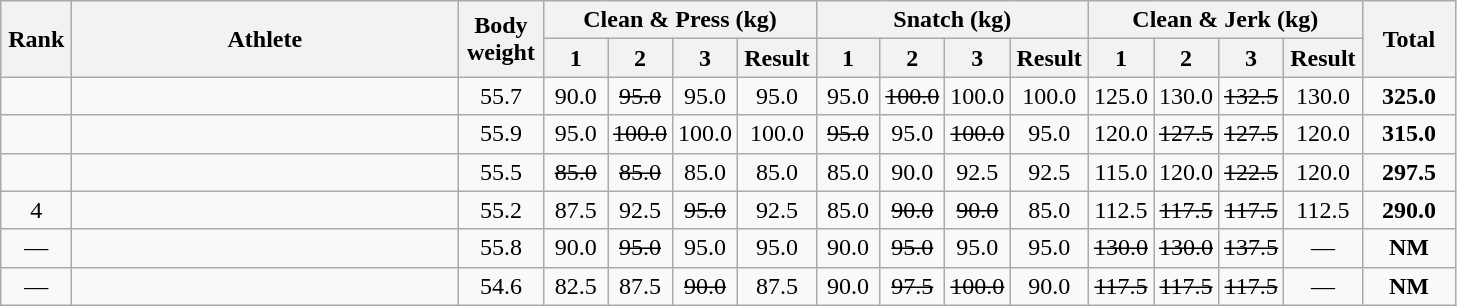<table class = "wikitable" style="text-align:center;">
<tr>
<th rowspan=2 width=40>Rank</th>
<th rowspan=2 width=250>Athlete</th>
<th rowspan=2 width=50>Body weight</th>
<th colspan=4>Clean & Press (kg)</th>
<th colspan=4>Snatch (kg)</th>
<th colspan=4>Clean & Jerk (kg)</th>
<th rowspan=2 width=55>Total</th>
</tr>
<tr>
<th width=35>1</th>
<th width=35>2</th>
<th width=35>3</th>
<th width=45>Result</th>
<th width=35>1</th>
<th width=35>2</th>
<th width=35>3</th>
<th width=45>Result</th>
<th width=35>1</th>
<th width=35>2</th>
<th width=35>3</th>
<th width=45>Result</th>
</tr>
<tr>
<td></td>
<td align=left></td>
<td>55.7</td>
<td>90.0</td>
<td><s>95.0</s></td>
<td>95.0</td>
<td>95.0</td>
<td>95.0</td>
<td><s>100.0</s></td>
<td>100.0</td>
<td>100.0</td>
<td>125.0</td>
<td>130.0</td>
<td><s>132.5</s></td>
<td>130.0</td>
<td><strong>325.0</strong></td>
</tr>
<tr>
<td></td>
<td align=left></td>
<td>55.9</td>
<td>95.0</td>
<td><s>100.0</s></td>
<td>100.0</td>
<td>100.0</td>
<td><s>95.0</s></td>
<td>95.0</td>
<td><s>100.0</s></td>
<td>95.0</td>
<td>120.0</td>
<td><s>127.5</s></td>
<td><s>127.5</s></td>
<td>120.0</td>
<td><strong>315.0</strong></td>
</tr>
<tr>
<td></td>
<td align=left></td>
<td>55.5</td>
<td><s>85.0</s></td>
<td><s>85.0</s></td>
<td>85.0</td>
<td>85.0</td>
<td>85.0</td>
<td>90.0</td>
<td>92.5</td>
<td>92.5</td>
<td>115.0</td>
<td>120.0</td>
<td><s>122.5</s></td>
<td>120.0</td>
<td><strong>297.5</strong></td>
</tr>
<tr>
<td>4</td>
<td align=left></td>
<td>55.2</td>
<td>87.5</td>
<td>92.5</td>
<td><s>95.0</s></td>
<td>92.5</td>
<td>85.0</td>
<td><s>90.0</s></td>
<td><s>90.0</s></td>
<td>85.0</td>
<td>112.5</td>
<td><s>117.5</s></td>
<td><s>117.5</s></td>
<td>112.5</td>
<td><strong>290.0</strong></td>
</tr>
<tr>
<td>—</td>
<td align=left></td>
<td>55.8</td>
<td>90.0</td>
<td><s>95.0</s></td>
<td>95.0</td>
<td>95.0</td>
<td>90.0</td>
<td><s>95.0</s></td>
<td>95.0</td>
<td>95.0</td>
<td><s>130.0</s></td>
<td><s>130.0</s></td>
<td><s>137.5</s></td>
<td>—</td>
<td><strong>NM</strong></td>
</tr>
<tr>
<td>—</td>
<td align=left></td>
<td>54.6</td>
<td>82.5</td>
<td>87.5</td>
<td><s>90.0</s></td>
<td>87.5</td>
<td>90.0</td>
<td><s>97.5</s></td>
<td><s>100.0</s></td>
<td>90.0</td>
<td><s>117.5</s></td>
<td><s>117.5</s></td>
<td><s>117.5</s></td>
<td>—</td>
<td><strong>NM</strong></td>
</tr>
</table>
